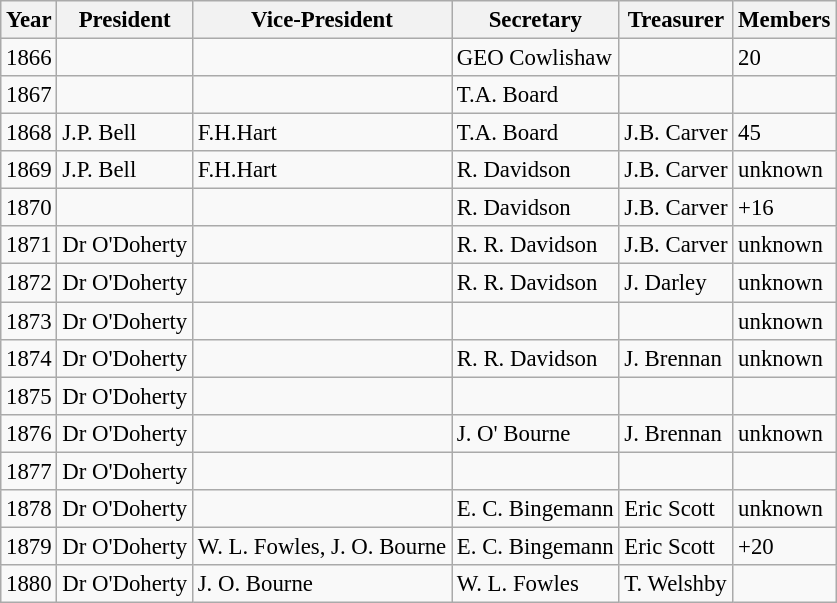<table class="wikitable" style="font-size: 95%;">
<tr>
<th>Year</th>
<th>President</th>
<th>Vice-President</th>
<th>Secretary</th>
<th>Treasurer</th>
<th>Members</th>
</tr>
<tr>
<td>1866</td>
<td></td>
<td></td>
<td>GEO Cowlishaw</td>
<td></td>
<td>20</td>
</tr>
<tr>
<td>1867</td>
<td></td>
<td></td>
<td>T.A. Board</td>
<td></td>
<td></td>
</tr>
<tr>
<td>1868</td>
<td>J.P. Bell</td>
<td>F.H.Hart</td>
<td>T.A. Board</td>
<td>J.B. Carver</td>
<td>45</td>
</tr>
<tr>
<td>1869</td>
<td>J.P. Bell</td>
<td>F.H.Hart</td>
<td>R. Davidson</td>
<td>J.B. Carver</td>
<td>unknown</td>
</tr>
<tr>
<td>1870</td>
<td></td>
<td></td>
<td>R. Davidson</td>
<td>J.B. Carver</td>
<td>+16</td>
</tr>
<tr>
<td>1871</td>
<td>Dr O'Doherty</td>
<td></td>
<td>R. R. Davidson</td>
<td>J.B. Carver</td>
<td>unknown</td>
</tr>
<tr>
<td>1872</td>
<td>Dr O'Doherty</td>
<td></td>
<td>R. R. Davidson</td>
<td>J. Darley</td>
<td>unknown</td>
</tr>
<tr>
<td>1873</td>
<td>Dr O'Doherty</td>
<td></td>
<td></td>
<td></td>
<td>unknown</td>
</tr>
<tr>
<td>1874</td>
<td>Dr O'Doherty</td>
<td></td>
<td>R. R. Davidson</td>
<td>J. Brennan</td>
<td>unknown</td>
</tr>
<tr>
<td>1875</td>
<td>Dr O'Doherty</td>
<td></td>
<td></td>
<td></td>
<td></td>
</tr>
<tr>
<td>1876</td>
<td>Dr O'Doherty</td>
<td></td>
<td>J. O' Bourne</td>
<td>J. Brennan</td>
<td>unknown</td>
</tr>
<tr>
<td>1877</td>
<td>Dr O'Doherty</td>
<td></td>
<td></td>
<td></td>
<td></td>
</tr>
<tr>
<td>1878</td>
<td>Dr O'Doherty</td>
<td></td>
<td>E. C. Bingemann</td>
<td>Eric Scott</td>
<td>unknown</td>
</tr>
<tr>
<td>1879</td>
<td>Dr O'Doherty</td>
<td>W. L. Fowles, J. O. Bourne</td>
<td>E. C. Bingemann</td>
<td>Eric Scott</td>
<td>+20</td>
</tr>
<tr>
<td>1880</td>
<td>Dr O'Doherty</td>
<td>J. O. Bourne</td>
<td>W. L. Fowles</td>
<td>T. Welshby</td>
<td></td>
</tr>
</table>
